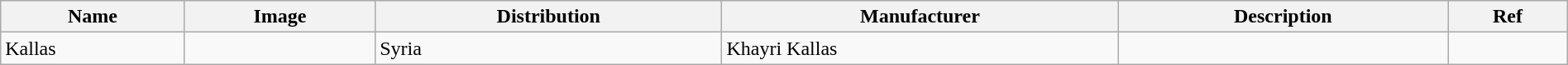<table class="wikitable sortable" style="width:100%">
<tr>
<th>Name</th>
<th class="unsortable">Image</th>
<th>Distribution</th>
<th>Manufacturer</th>
<th>Description</th>
<th>Ref</th>
</tr>
<tr>
<td>Kallas</td>
<td></td>
<td>Syria</td>
<td>Khayri Kallas</td>
<td></td>
<td></td>
</tr>
</table>
